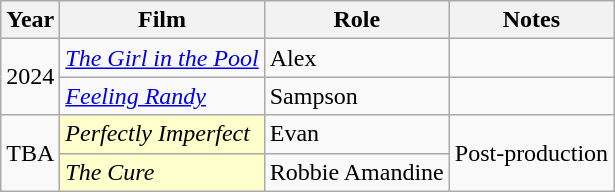<table class="wikitable sortable">
<tr>
<th>Year</th>
<th>Film</th>
<th>Role</th>
<th>Notes</th>
</tr>
<tr>
<td rowspan=2>2024</td>
<td><em><a href='#'>The Girl in the Pool</a></em></td>
<td>Alex</td>
<td></td>
</tr>
<tr>
<td><em><a href='#'>Feeling Randy</a></em></td>
<td>Sampson</td>
<td></td>
</tr>
<tr>
<td rowspan="2">TBA</td>
<td scope="row" style="background:#ffc;"><em>Perfectly Imperfect</em> </td>
<td>Evan</td>
<td rowspan="2">Post-production</td>
</tr>
<tr>
<td scope="row" style="background:#ffc;"><em>The Cure</em> </td>
<td>Robbie Amandine</td>
</tr>
</table>
